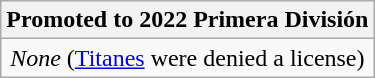<table class="wikitable">
<tr>
<th colspan=2>Promoted to 2022 Primera División</th>
</tr>
<tr>
<td align=center><em>None</em> (<a href='#'>Titanes</a> were denied a license)</td>
</tr>
</table>
